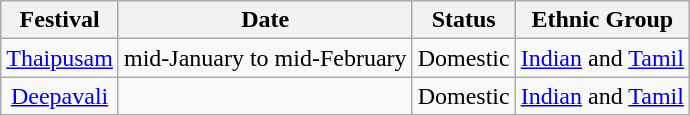<table class="wikitable">
<tr>
<th>Festival</th>
<th>Date</th>
<th>Status</th>
<th>Ethnic Group</th>
</tr>
<tr>
<td style="text-align:center;"><a href='#'>Thaipusam</a></td>
<td>mid-January to mid-February</td>
<td>Domestic</td>
<td><a href='#'>Indian</a> and <a href='#'>Tamil</a></td>
</tr>
<tr>
<td style="text-align:center;"><a href='#'>Deepavali</a></td>
<td></td>
<td>Domestic</td>
<td><a href='#'>Indian</a> and <a href='#'>Tamil</a></td>
</tr>
</table>
